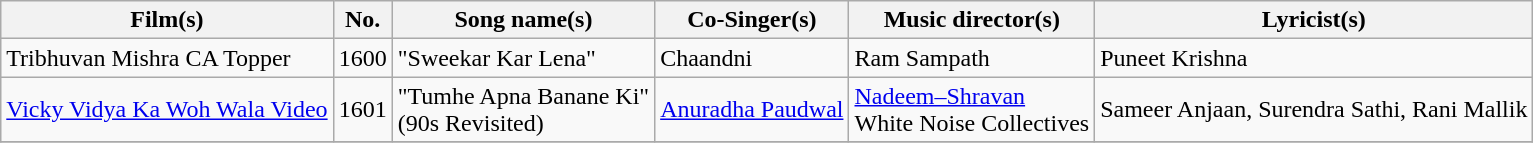<table class="wikitable sortable">
<tr>
<th>Film(s)</th>
<th>No.</th>
<th>Song name(s)</th>
<th>Co-Singer(s)</th>
<th>Music director(s)</th>
<th>Lyricist(s)</th>
</tr>
<tr>
<td>Tribhuvan Mishra CA Topper</td>
<td>1600</td>
<td>"Sweekar Kar Lena"</td>
<td>Chaandni</td>
<td>Ram Sampath</td>
<td>Puneet Krishna</td>
</tr>
<tr>
<td><a href='#'>Vicky Vidya Ka Woh Wala Video</a></td>
<td>1601</td>
<td>"Tumhe Apna Banane Ki"<br>(90s Revisited)</td>
<td><a href='#'>Anuradha Paudwal</a></td>
<td><a href='#'>Nadeem–Shravan</a><br>White Noise Collectives</td>
<td>Sameer Anjaan, Surendra Sathi, Rani Mallik</td>
</tr>
<tr>
</tr>
</table>
